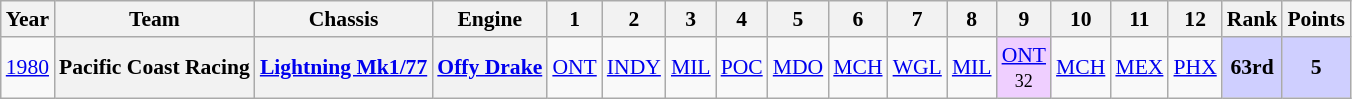<table class="wikitable" style="text-align:center; font-size:90%">
<tr>
<th>Year</th>
<th>Team</th>
<th>Chassis</th>
<th>Engine</th>
<th>1</th>
<th>2</th>
<th>3</th>
<th>4</th>
<th>5</th>
<th>6</th>
<th>7</th>
<th>8</th>
<th>9</th>
<th>10</th>
<th>11</th>
<th>12</th>
<th>Rank</th>
<th>Points</th>
</tr>
<tr>
<td><a href='#'>1980</a></td>
<th>Pacific Coast Racing</th>
<th><a href='#'>Lightning Mk1/77</a></th>
<th><a href='#'>Offy Drake</a></th>
<td><a href='#'>ONT</a></td>
<td><a href='#'>INDY</a></td>
<td><a href='#'>MIL</a></td>
<td><a href='#'>POC</a></td>
<td><a href='#'>MDO</a></td>
<td><a href='#'>MCH</a></td>
<td><a href='#'>WGL</a></td>
<td><a href='#'>MIL</a></td>
<td style="background:#EFCFFF;"><a href='#'>ONT</a><br><small>32</small></td>
<td><a href='#'>MCH</a></td>
<td><a href='#'>MEX</a></td>
<td><a href='#'>PHX</a></td>
<td style="background:#CFCFFF;"><strong>63rd</strong></td>
<td style="background:#CFCFFF;"><strong>5</strong></td>
</tr>
</table>
